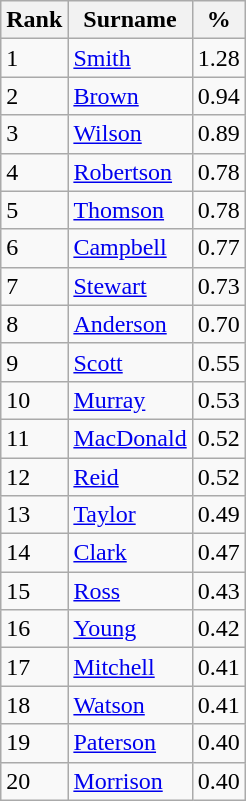<table class="wikitable">
<tr>
<th>Rank</th>
<th>Surname</th>
<th>%</th>
</tr>
<tr>
<td>1</td>
<td><a href='#'>Smith</a></td>
<td>1.28</td>
</tr>
<tr>
<td>2</td>
<td><a href='#'>Brown</a></td>
<td>0.94</td>
</tr>
<tr>
<td>3</td>
<td><a href='#'>Wilson</a></td>
<td>0.89</td>
</tr>
<tr>
<td>4</td>
<td><a href='#'>Robertson</a></td>
<td>0.78</td>
</tr>
<tr>
<td>5</td>
<td><a href='#'>Thomson</a></td>
<td>0.78</td>
</tr>
<tr>
<td>6</td>
<td><a href='#'>Campbell</a></td>
<td>0.77</td>
</tr>
<tr>
<td>7</td>
<td><a href='#'>Stewart</a></td>
<td>0.73</td>
</tr>
<tr>
<td>8</td>
<td><a href='#'>Anderson</a></td>
<td>0.70</td>
</tr>
<tr>
<td>9</td>
<td><a href='#'>Scott</a></td>
<td>0.55</td>
</tr>
<tr>
<td>10</td>
<td><a href='#'>Murray</a></td>
<td>0.53</td>
</tr>
<tr>
<td>11</td>
<td><a href='#'>MacDonald</a></td>
<td>0.52</td>
</tr>
<tr>
<td>12</td>
<td><a href='#'>Reid</a></td>
<td>0.52</td>
</tr>
<tr>
<td>13</td>
<td><a href='#'>Taylor</a></td>
<td>0.49</td>
</tr>
<tr>
<td>14</td>
<td><a href='#'>Clark</a></td>
<td>0.47</td>
</tr>
<tr>
<td>15</td>
<td><a href='#'>Ross</a></td>
<td>0.43</td>
</tr>
<tr>
<td>16</td>
<td><a href='#'>Young</a></td>
<td>0.42</td>
</tr>
<tr>
<td>17</td>
<td><a href='#'>Mitchell</a></td>
<td>0.41</td>
</tr>
<tr>
<td>18</td>
<td><a href='#'>Watson</a></td>
<td>0.41</td>
</tr>
<tr>
<td>19</td>
<td><a href='#'>Paterson</a></td>
<td>0.40</td>
</tr>
<tr>
<td>20</td>
<td><a href='#'>Morrison</a></td>
<td>0.40</td>
</tr>
</table>
